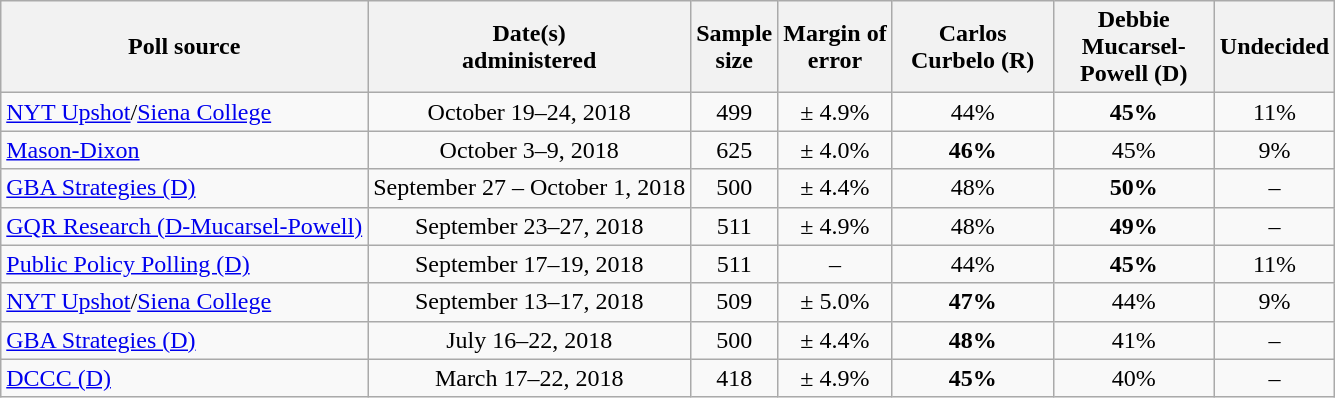<table class="wikitable">
<tr>
<th>Poll source</th>
<th>Date(s)<br>administered</th>
<th>Sample<br>size</th>
<th>Margin of<br>error</th>
<th style="width:100px;">Carlos<br>Curbelo (R)</th>
<th style="width:100px;">Debbie<br>Mucarsel-<br>Powell (D)</th>
<th>Undecided</th>
</tr>
<tr>
<td><a href='#'>NYT Upshot</a>/<a href='#'>Siena College</a></td>
<td align="center">October 19–24, 2018</td>
<td align="center">499</td>
<td align="center">± 4.9%</td>
<td align="center">44%</td>
<td align="center" ><strong>45%</strong></td>
<td align="center">11%</td>
</tr>
<tr>
<td><a href='#'>Mason-Dixon</a></td>
<td align="center">October 3–9, 2018</td>
<td align="center">625</td>
<td align="center">± 4.0%</td>
<td align="center" ><strong>46%</strong></td>
<td align="center">45%</td>
<td align="center">9%</td>
</tr>
<tr>
<td><a href='#'>GBA Strategies (D)</a></td>
<td align="center">September 27 – October 1, 2018</td>
<td align="center">500</td>
<td align="center">± 4.4%</td>
<td align="center">48%</td>
<td align="center" ><strong>50%</strong></td>
<td align="center">–</td>
</tr>
<tr>
<td><a href='#'>GQR Research (D-Mucarsel-Powell)</a></td>
<td align="center">September 23–27, 2018</td>
<td align="center">511</td>
<td align="center">± 4.9%</td>
<td align="center">48%</td>
<td align="center" ><strong>49%</strong></td>
<td align="center">–</td>
</tr>
<tr>
<td><a href='#'>Public Policy Polling (D)</a></td>
<td align="center">September 17–19, 2018</td>
<td align="center">511</td>
<td align="center">–</td>
<td align="center">44%</td>
<td align="center" ><strong>45%</strong></td>
<td align="center">11%</td>
</tr>
<tr>
<td><a href='#'>NYT Upshot</a>/<a href='#'>Siena College</a></td>
<td align="center">September 13–17, 2018</td>
<td align="center">509</td>
<td align="center">± 5.0%</td>
<td align="center" ><strong>47%</strong></td>
<td align="center">44%</td>
<td align="center">9%</td>
</tr>
<tr>
<td><a href='#'>GBA Strategies (D)</a></td>
<td align="center">July 16–22, 2018</td>
<td align="center">500</td>
<td align="center">± 4.4%</td>
<td align="center" ><strong>48%</strong></td>
<td align="center">41%</td>
<td align="center">–</td>
</tr>
<tr>
<td><a href='#'>DCCC (D)</a></td>
<td align="center">March 17–22, 2018</td>
<td align="center">418</td>
<td align="center">± 4.9%</td>
<td align="center" ><strong>45%</strong></td>
<td align="center">40%</td>
<td align="center">–</td>
</tr>
</table>
